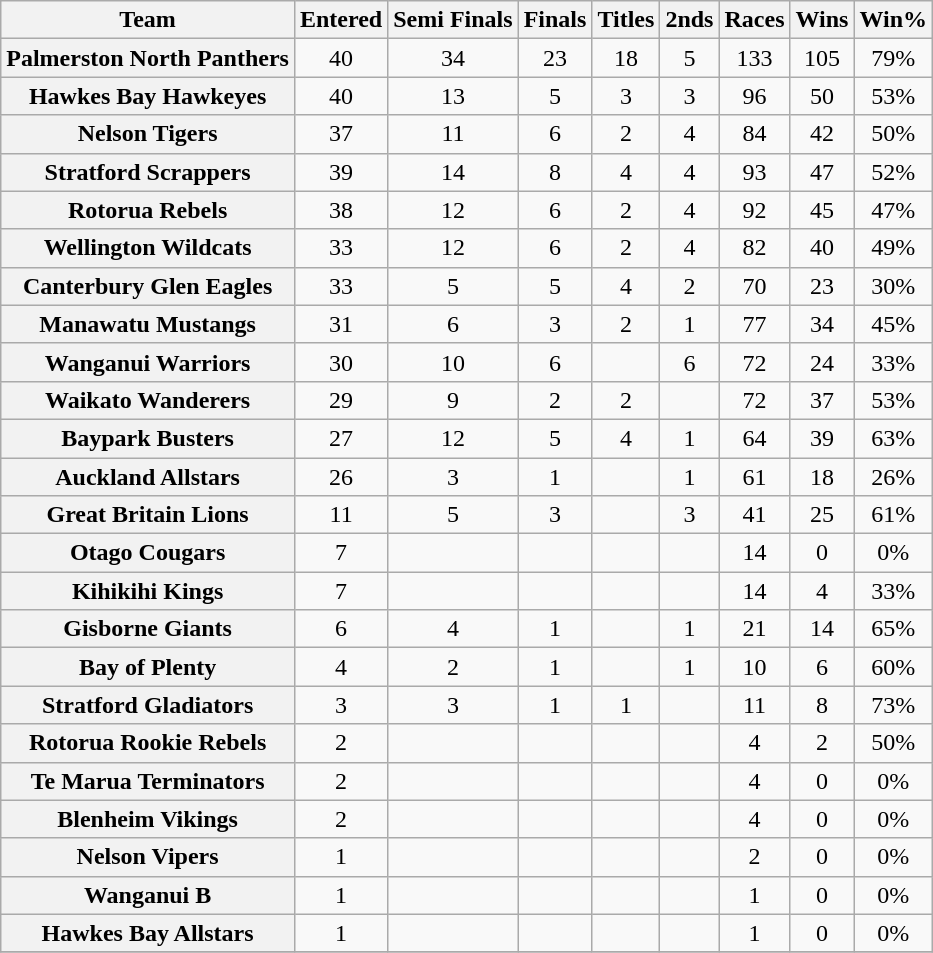<table class="wikitable">
<tr>
<th>Team</th>
<th>Entered</th>
<th>Semi Finals</th>
<th>Finals</th>
<th>Titles</th>
<th>2nds</th>
<th>Races</th>
<th>Wins</th>
<th>Win%</th>
</tr>
<tr>
<th>Palmerston North Panthers</th>
<td align=center>40</td>
<td align=center>34</td>
<td align=center>23</td>
<td align=center>18</td>
<td align=center>5</td>
<td align=center>133</td>
<td align=center>105</td>
<td align=center>79%</td>
</tr>
<tr>
<th>Hawkes Bay Hawkeyes</th>
<td align=center>40</td>
<td align=center>13</td>
<td align=center>5</td>
<td align=center>3</td>
<td align=center>3</td>
<td align=center>96</td>
<td align=center>50</td>
<td align=center>53%</td>
</tr>
<tr>
<th>Nelson Tigers</th>
<td align=center>37</td>
<td align=center>11</td>
<td align=center>6</td>
<td align=center>2</td>
<td align=center>4</td>
<td align=center>84</td>
<td align=center>42</td>
<td align=center>50%</td>
</tr>
<tr>
<th>Stratford Scrappers</th>
<td align=center>39</td>
<td align=center>14</td>
<td align=center>8</td>
<td align=center>4</td>
<td align=center>4</td>
<td align=center>93</td>
<td align=center>47</td>
<td align=center>52%</td>
</tr>
<tr>
<th>Rotorua Rebels</th>
<td align=center>38</td>
<td align=center>12</td>
<td align=center>6</td>
<td align=center>2</td>
<td align=center>4</td>
<td align=center>92</td>
<td align=center>45</td>
<td align=center>47%</td>
</tr>
<tr>
<th>Wellington Wildcats</th>
<td align=center>33</td>
<td align=center>12</td>
<td align=center>6</td>
<td align=center>2</td>
<td align=center>4</td>
<td align=center>82</td>
<td align=center>40</td>
<td align=center>49%</td>
</tr>
<tr>
<th>Canterbury Glen Eagles</th>
<td align=center>33</td>
<td align=center>5</td>
<td align=center>5</td>
<td align=center>4</td>
<td align=center>2</td>
<td align=center>70</td>
<td align=center>23</td>
<td align=center>30%</td>
</tr>
<tr>
<th>Manawatu Mustangs</th>
<td align=center>31</td>
<td align=center>6</td>
<td align=center>3</td>
<td align=center>2</td>
<td align=center>1</td>
<td align=center>77</td>
<td align=center>34</td>
<td align=center>45%</td>
</tr>
<tr>
<th>Wanganui Warriors</th>
<td align=center>30</td>
<td align=center>10</td>
<td align=center>6</td>
<td></td>
<td align=center>6</td>
<td align=center>72</td>
<td align=center>24</td>
<td align=center>33%</td>
</tr>
<tr>
<th>Waikato Wanderers</th>
<td align=center>29</td>
<td align=center>9</td>
<td align=center>2</td>
<td align=center>2</td>
<td></td>
<td align=center>72</td>
<td align=center>37</td>
<td align=center>53%</td>
</tr>
<tr>
<th>Baypark Busters</th>
<td align=center>27</td>
<td align=center>12</td>
<td align=center>5</td>
<td align=center>4</td>
<td align=center>1</td>
<td align=center>64</td>
<td align=center>39</td>
<td align=center>63%</td>
</tr>
<tr>
<th>Auckland Allstars</th>
<td align=center>26</td>
<td align=center>3</td>
<td align=center>1</td>
<td></td>
<td align=center>1</td>
<td align=center>61</td>
<td align=center>18</td>
<td align=center>26%</td>
</tr>
<tr>
<th>Great Britain Lions</th>
<td align=center>11</td>
<td align=center>5</td>
<td align=center>3</td>
<td></td>
<td align=center>3</td>
<td align=center>41</td>
<td align=center>25</td>
<td align=center>61%</td>
</tr>
<tr>
<th>Otago Cougars</th>
<td align=center>7</td>
<td></td>
<td></td>
<td></td>
<td></td>
<td align=center>14</td>
<td align=center>0</td>
<td align=center>0%</td>
</tr>
<tr>
<th>Kihikihi Kings</th>
<td align=center>7</td>
<td></td>
<td></td>
<td></td>
<td></td>
<td align=center>14</td>
<td align=center>4</td>
<td align=center>33%</td>
</tr>
<tr>
<th>Gisborne Giants</th>
<td align=center>6</td>
<td align=center>4</td>
<td align=center>1</td>
<td></td>
<td align=center>1</td>
<td align=center>21</td>
<td align=center>14</td>
<td align=center>65%</td>
</tr>
<tr>
<th>Bay of Plenty</th>
<td align=center>4</td>
<td align=center>2</td>
<td align=center>1</td>
<td></td>
<td align=center>1</td>
<td align=center>10</td>
<td align=center>6</td>
<td align=center>60%</td>
</tr>
<tr>
<th>Stratford Gladiators</th>
<td align=center>3</td>
<td align=center>3</td>
<td align=center>1</td>
<td align=center>1</td>
<td></td>
<td align=center>11</td>
<td align=center>8</td>
<td align=center>73%</td>
</tr>
<tr>
<th>Rotorua Rookie Rebels</th>
<td align=center>2</td>
<td></td>
<td></td>
<td></td>
<td></td>
<td align=center>4</td>
<td align=center>2</td>
<td align=center>50%</td>
</tr>
<tr>
<th>Te Marua Terminators</th>
<td align=center>2</td>
<td align=center></td>
<td align=center></td>
<td align=center></td>
<td align=center></td>
<td align=center>4</td>
<td align=center>0</td>
<td align=center>0%</td>
</tr>
<tr>
<th>Blenheim Vikings</th>
<td align=center>2</td>
<td></td>
<td></td>
<td></td>
<td></td>
<td align=center>4</td>
<td align=center>0</td>
<td align=center>0%</td>
</tr>
<tr>
<th>Nelson Vipers</th>
<td align=center>1</td>
<td></td>
<td></td>
<td></td>
<td></td>
<td align=center>2</td>
<td align=center>0</td>
<td align=center>0%</td>
</tr>
<tr>
<th>Wanganui B</th>
<td align=center>1</td>
<td></td>
<td></td>
<td></td>
<td></td>
<td align=center>1</td>
<td align=center>0</td>
<td align=center>0%</td>
</tr>
<tr>
<th>Hawkes Bay Allstars</th>
<td align=center>1</td>
<td></td>
<td></td>
<td></td>
<td></td>
<td align=center>1</td>
<td align=center>0</td>
<td align=center>0%</td>
</tr>
<tr>
</tr>
</table>
